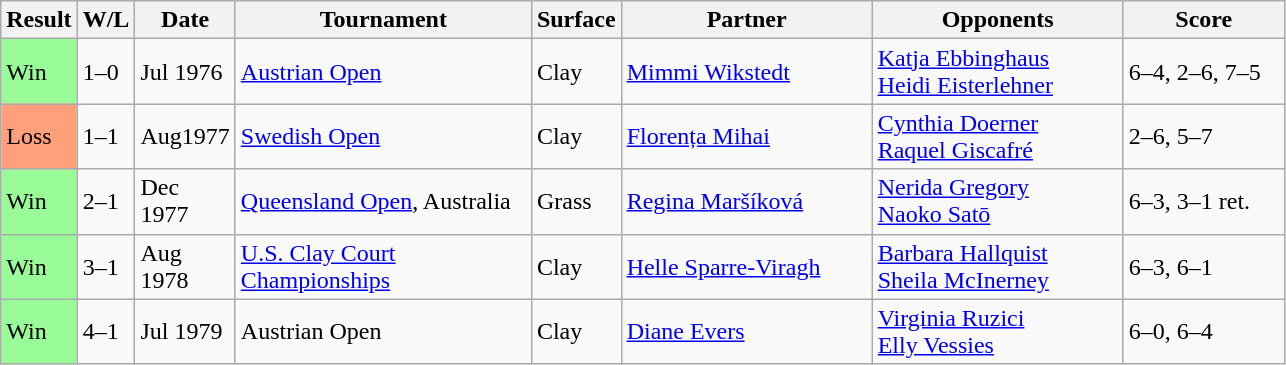<table class="sortable wikitable">
<tr>
<th>Result</th>
<th style="width:30px" class="unsortable">W/L</th>
<th style="width:55px">Date</th>
<th style="width:190px">Tournament</th>
<th style="width:50px">Surface</th>
<th style="width:160px">Partner</th>
<th style="width:160px">Opponents</th>
<th style="width:100px" class="unsortable">Score</th>
</tr>
<tr>
<td style="background:#98fb98;">Win</td>
<td>1–0</td>
<td>Jul 1976</td>
<td><a href='#'>Austrian Open</a></td>
<td>Clay</td>
<td> <a href='#'>Mimmi Wikstedt</a></td>
<td> <a href='#'>Katja Ebbinghaus</a> <br>  <a href='#'>Heidi Eisterlehner</a></td>
<td>6–4, 2–6, 7–5</td>
</tr>
<tr>
<td style="background:#ffa07a;">Loss</td>
<td>1–1</td>
<td>Aug1977</td>
<td><a href='#'>Swedish Open</a></td>
<td>Clay</td>
<td> <a href='#'>Florența Mihai</a></td>
<td> <a href='#'>Cynthia Doerner</a> <br>  <a href='#'>Raquel Giscafré</a></td>
<td>2–6, 5–7</td>
</tr>
<tr>
<td style="background:#98fb98;">Win</td>
<td>2–1</td>
<td>Dec 1977</td>
<td><a href='#'>Queensland Open</a>, Australia</td>
<td>Grass</td>
<td> <a href='#'>Regina Maršíková</a></td>
<td> <a href='#'>Nerida Gregory</a> <br>  <a href='#'>Naoko Satō</a></td>
<td>6–3, 3–1 ret.</td>
</tr>
<tr>
<td style="background:#98fb98;">Win</td>
<td>3–1</td>
<td>Aug 1978</td>
<td><a href='#'>U.S. Clay Court Championships</a></td>
<td>Clay</td>
<td> <a href='#'>Helle Sparre-Viragh</a></td>
<td> <a href='#'>Barbara Hallquist</a> <br>  <a href='#'>Sheila McInerney</a></td>
<td>6–3, 6–1</td>
</tr>
<tr>
<td style="background:#98fb98;">Win</td>
<td>4–1</td>
<td>Jul 1979</td>
<td>Austrian Open</td>
<td>Clay</td>
<td> <a href='#'>Diane Evers</a></td>
<td> <a href='#'>Virginia Ruzici</a> <br>  <a href='#'>Elly Vessies</a></td>
<td>6–0, 6–4</td>
</tr>
</table>
